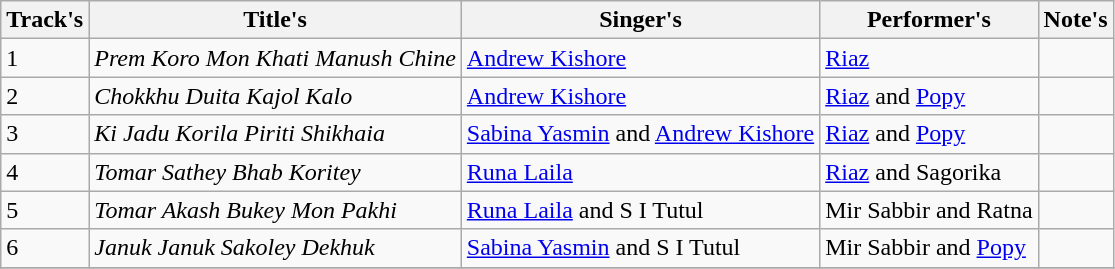<table class="wikitable">
<tr>
<th>Track's</th>
<th>Title's</th>
<th>Singer's</th>
<th>Performer's</th>
<th>Note's</th>
</tr>
<tr>
<td>1</td>
<td><em>Prem Koro Mon Khati Manush Chine</em></td>
<td><a href='#'>Andrew Kishore</a></td>
<td><a href='#'>Riaz</a></td>
<td></td>
</tr>
<tr>
<td>2</td>
<td><em>Chokkhu Duita Kajol Kalo</em></td>
<td><a href='#'>Andrew Kishore</a></td>
<td><a href='#'>Riaz</a> and <a href='#'>Popy</a></td>
<td></td>
</tr>
<tr>
<td>3</td>
<td><em>Ki Jadu Korila Piriti Shikhaia</em></td>
<td><a href='#'>Sabina Yasmin</a> and <a href='#'>Andrew Kishore</a></td>
<td><a href='#'>Riaz</a> and <a href='#'>Popy</a></td>
</tr>
<tr>
<td>4</td>
<td><em>Tomar Sathey Bhab Koritey</em></td>
<td><a href='#'>Runa Laila</a></td>
<td><a href='#'>Riaz</a> and Sagorika</td>
<td></td>
</tr>
<tr>
<td>5</td>
<td><em>Tomar Akash Bukey Mon Pakhi</em></td>
<td><a href='#'>Runa Laila</a> and S I Tutul</td>
<td>Mir Sabbir and Ratna</td>
<td></td>
</tr>
<tr>
<td>6</td>
<td><em>Januk Januk Sakoley Dekhuk</em></td>
<td><a href='#'>Sabina Yasmin</a> and S I Tutul</td>
<td>Mir Sabbir and <a href='#'>Popy</a></td>
<td></td>
</tr>
<tr>
</tr>
</table>
